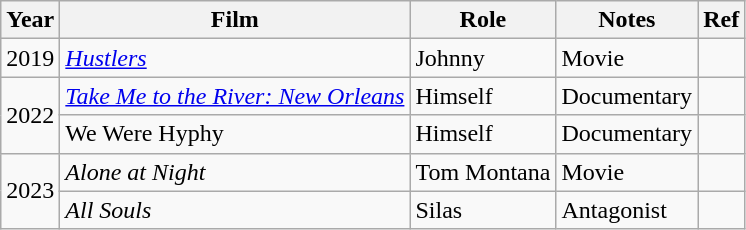<table class=wikitable>
<tr>
<th>Year</th>
<th>Film</th>
<th>Role</th>
<th>Notes</th>
<th>Ref</th>
</tr>
<tr>
<td>2019</td>
<td><em><a href='#'>Hustlers</a></em></td>
<td>Johnny</td>
<td>Movie</td>
<td></td>
</tr>
<tr>
<td rowspan="2">2022</td>
<td><em><a href='#'>Take Me to the River: New Orleans</a></em></td>
<td>Himself</td>
<td>Documentary</td>
<td></td>
</tr>
<tr>
<td>We Were Hyphy</td>
<td>Himself</td>
<td>Documentary</td>
<td></td>
</tr>
<tr>
<td rowspan="2">2023</td>
<td><em>Alone at Night</em></td>
<td>Tom Montana</td>
<td>Movie</td>
<td></td>
</tr>
<tr>
<td><em>All Souls</em></td>
<td>Silas</td>
<td>Antagonist</td>
<td></td>
</tr>
</table>
